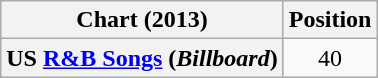<table class="wikitable sortable plainrowheaders">
<tr>
<th scope="col">Chart (2013)</th>
<th scope="col">Position</th>
</tr>
<tr>
<th scope="row">US <a href='#'>R&B Songs</a> (<em>Billboard</em>)</th>
<td style="text-align:center;">40</td>
</tr>
</table>
